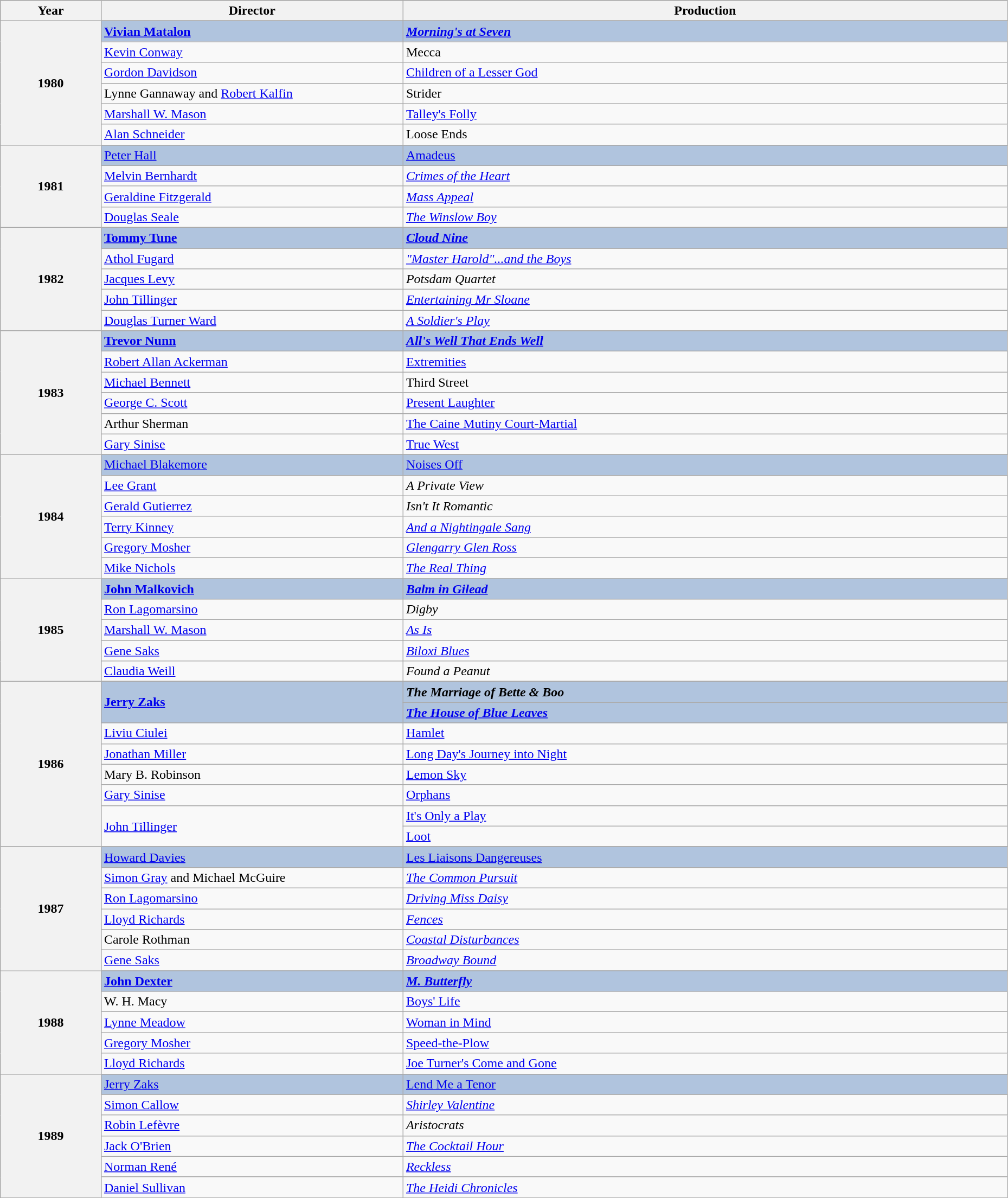<table class="wikitable" style="width:98%;">
<tr style="background:#bebebe;">
<th style="width:10%;">Year</th>
<th style="width:30%;">Director</th>
<th style="width:60%;">Production</th>
</tr>
<tr>
<th rowspan="7" align="center">1980</th>
</tr>
<tr style="background:#B0C4DE">
<td><strong><a href='#'>Vivian Matalon</a></strong></td>
<td><strong><em><a href='#'>Morning's at Seven</a><em> <strong></td>
</tr>
<tr>
<td><a href='#'>Kevin Conway</a></td>
<td></em>Mecca<em></td>
</tr>
<tr>
<td><a href='#'>Gordon Davidson</a></td>
<td></em><a href='#'>Children of a Lesser God</a><em></td>
</tr>
<tr>
<td>Lynne Gannaway and <a href='#'>Robert Kalfin</a></td>
<td></em>Strider<em></td>
</tr>
<tr>
<td><a href='#'>Marshall W. Mason</a></td>
<td></em><a href='#'>Talley's Folly</a><em></td>
</tr>
<tr>
<td><a href='#'>Alan Schneider</a></td>
<td></em>Loose Ends<em></td>
</tr>
<tr>
<th rowspan="5" align="center">1981</th>
</tr>
<tr style="background:#B0C4DE">
<td></strong><a href='#'>Peter Hall</a><strong></td>
<td></em></strong><a href='#'>Amadeus</a></em> </strong></td>
</tr>
<tr>
<td><a href='#'>Melvin Bernhardt</a></td>
<td><em><a href='#'>Crimes of the Heart</a></em></td>
</tr>
<tr>
<td><a href='#'>Geraldine Fitzgerald</a></td>
<td><em><a href='#'>Mass Appeal</a></em></td>
</tr>
<tr>
<td><a href='#'>Douglas Seale</a></td>
<td><em><a href='#'>The Winslow Boy</a></em></td>
</tr>
<tr>
<th rowspan="6" align="center">1982</th>
</tr>
<tr style="background:#B0C4DE">
<td><strong><a href='#'>Tommy Tune</a></strong></td>
<td><strong><em><a href='#'>Cloud Nine</a></em></strong></td>
</tr>
<tr>
<td><a href='#'>Athol Fugard</a></td>
<td><em><a href='#'>"Master Harold"...and the Boys</a></em></td>
</tr>
<tr>
<td><a href='#'>Jacques Levy</a></td>
<td><em>Potsdam Quartet</em></td>
</tr>
<tr>
<td><a href='#'>John Tillinger</a></td>
<td><em><a href='#'>Entertaining Mr Sloane</a></em></td>
</tr>
<tr>
<td><a href='#'>Douglas Turner Ward</a></td>
<td><em><a href='#'>A Soldier's Play</a></em></td>
</tr>
<tr>
<th rowspan="7" align="center">1983</th>
</tr>
<tr style="background:#B0C4DE">
<td><strong><a href='#'>Trevor Nunn</a></strong></td>
<td><strong><em><a href='#'>All's Well That Ends Well</a><em> <strong></td>
</tr>
<tr>
<td><a href='#'>Robert Allan Ackerman</a></td>
<td></em><a href='#'>Extremities</a><em></td>
</tr>
<tr>
<td><a href='#'>Michael Bennett</a></td>
<td></em>Third Street<em></td>
</tr>
<tr>
<td><a href='#'>George C. Scott</a></td>
<td></em><a href='#'>Present Laughter</a><em></td>
</tr>
<tr>
<td>Arthur Sherman</td>
<td></em><a href='#'>The Caine Mutiny Court-Martial</a><em></td>
</tr>
<tr>
<td><a href='#'>Gary Sinise</a></td>
<td></em><a href='#'>True West</a><em></td>
</tr>
<tr>
<th rowspan="7" align="center">1984</th>
</tr>
<tr style="background:#B0C4DE">
<td></strong><a href='#'>Michael Blakemore</a><strong></td>
<td></em></strong><a href='#'>Noises Off</a></em> </strong></td>
</tr>
<tr>
<td><a href='#'>Lee Grant</a></td>
<td><em>A Private View</em></td>
</tr>
<tr>
<td><a href='#'>Gerald Gutierrez</a></td>
<td><em>Isn't It Romantic</em></td>
</tr>
<tr>
<td><a href='#'>Terry Kinney</a></td>
<td><em><a href='#'>And a Nightingale Sang</a></em></td>
</tr>
<tr>
<td><a href='#'>Gregory Mosher</a></td>
<td><em><a href='#'>Glengarry Glen Ross</a></em></td>
</tr>
<tr>
<td><a href='#'>Mike Nichols</a></td>
<td><em><a href='#'>The Real Thing</a></em></td>
</tr>
<tr>
<th rowspan="6" align="center">1985</th>
</tr>
<tr style="background:#B0C4DE">
<td><strong><a href='#'>John Malkovich</a></strong></td>
<td><strong><em><a href='#'>Balm in Gilead</a></em></strong></td>
</tr>
<tr>
<td><a href='#'>Ron Lagomarsino</a></td>
<td><em>Digby</em></td>
</tr>
<tr>
<td><a href='#'>Marshall W. Mason</a></td>
<td><em><a href='#'>As Is</a></em></td>
</tr>
<tr>
<td><a href='#'>Gene Saks</a></td>
<td><em><a href='#'>Biloxi Blues</a></em></td>
</tr>
<tr>
<td><a href='#'>Claudia Weill</a></td>
<td><em>Found a Peanut</em></td>
</tr>
<tr>
<th rowspan="9" align="center">1986</th>
</tr>
<tr style="background:#B0C4DE">
<td rowspan="2"><strong><a href='#'>Jerry Zaks</a></strong></td>
<td><strong><em>The Marriage of Bette & Boo</em></strong></td>
</tr>
<tr style="background:#B0C4DE">
<td><strong><em><a href='#'>The House of Blue Leaves</a><em> <strong></td>
</tr>
<tr>
<td><a href='#'>Liviu Ciulei</a></td>
<td></em><a href='#'>Hamlet</a><em></td>
</tr>
<tr>
<td><a href='#'>Jonathan Miller</a></td>
<td></em><a href='#'>Long Day's Journey into Night</a><em></td>
</tr>
<tr>
<td>Mary B. Robinson</td>
<td></em><a href='#'>Lemon Sky</a><em></td>
</tr>
<tr>
<td><a href='#'>Gary Sinise</a></td>
<td></em><a href='#'>Orphans</a><em></td>
</tr>
<tr>
<td rowspan="2"><a href='#'>John Tillinger</a></td>
<td></em><a href='#'>It's Only a Play</a><em></td>
</tr>
<tr>
<td></em><a href='#'>Loot</a><em></td>
</tr>
<tr>
<th rowspan="7" align="center">1987</th>
</tr>
<tr style="background:#B0C4DE">
<td></strong><a href='#'>Howard Davies</a><strong></td>
<td></em></strong><a href='#'>Les Liaisons Dangereuses</a></em> </strong></td>
</tr>
<tr>
<td><a href='#'>Simon Gray</a> and Michael McGuire</td>
<td><em><a href='#'>The Common Pursuit</a></em></td>
</tr>
<tr>
<td><a href='#'>Ron Lagomarsino</a></td>
<td><em><a href='#'>Driving Miss Daisy</a></em></td>
</tr>
<tr>
<td><a href='#'>Lloyd Richards</a></td>
<td><em><a href='#'>Fences</a></em></td>
</tr>
<tr>
<td>Carole Rothman</td>
<td><em><a href='#'>Coastal Disturbances</a></em></td>
</tr>
<tr>
<td><a href='#'>Gene Saks</a></td>
<td><em><a href='#'>Broadway Bound</a></em></td>
</tr>
<tr>
<th rowspan="6" align="center">1988</th>
</tr>
<tr style="background:#B0C4DE">
<td><strong><a href='#'>John Dexter</a></strong></td>
<td><strong><em><a href='#'>M. Butterfly</a><em> <strong></td>
</tr>
<tr>
<td>W. H. Macy</td>
<td></em><a href='#'>Boys' Life</a><em></td>
</tr>
<tr>
<td><a href='#'>Lynne Meadow</a></td>
<td></em><a href='#'>Woman in Mind</a><em></td>
</tr>
<tr>
<td><a href='#'>Gregory Mosher</a></td>
<td></em><a href='#'>Speed-the-Plow</a><em></td>
</tr>
<tr>
<td><a href='#'>Lloyd Richards</a></td>
<td></em><a href='#'>Joe Turner's Come and Gone</a><em></td>
</tr>
<tr>
<th rowspan="7" align="center">1989</th>
</tr>
<tr style="background:#B0C4DE">
<td></strong><a href='#'>Jerry Zaks</a><strong></td>
<td></em></strong><a href='#'>Lend Me a Tenor</a></em> </strong></td>
</tr>
<tr>
<td><a href='#'>Simon Callow</a></td>
<td><em><a href='#'>Shirley Valentine</a></em></td>
</tr>
<tr>
<td><a href='#'>Robin Lefèvre</a></td>
<td><em>Aristocrats</em></td>
</tr>
<tr>
<td><a href='#'>Jack O'Brien</a></td>
<td><em><a href='#'>The Cocktail Hour</a></em></td>
</tr>
<tr>
<td><a href='#'>Norman René</a></td>
<td><em><a href='#'>Reckless</a></em></td>
</tr>
<tr>
<td><a href='#'>Daniel Sullivan</a></td>
<td><em><a href='#'>The Heidi Chronicles</a></em></td>
</tr>
</table>
